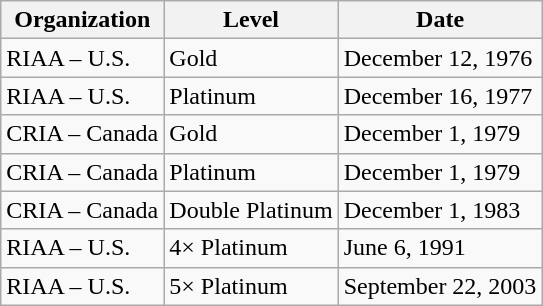<table class="wikitable">
<tr>
<th>Organization</th>
<th>Level</th>
<th>Date</th>
</tr>
<tr>
<td>RIAA – U.S.</td>
<td>Gold</td>
<td>December 12, 1976</td>
</tr>
<tr>
<td>RIAA – U.S.</td>
<td>Platinum</td>
<td>December 16, 1977</td>
</tr>
<tr>
<td>CRIA – Canada</td>
<td>Gold</td>
<td>December 1, 1979</td>
</tr>
<tr>
<td>CRIA – Canada</td>
<td>Platinum</td>
<td>December 1, 1979</td>
</tr>
<tr>
<td>CRIA – Canada</td>
<td>Double Platinum</td>
<td>December 1, 1983</td>
</tr>
<tr>
<td>RIAA – U.S.</td>
<td>4× Platinum</td>
<td>June 6, 1991</td>
</tr>
<tr>
<td>RIAA – U.S.</td>
<td>5× Platinum</td>
<td>September 22, 2003</td>
</tr>
</table>
